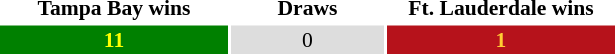<table class class="wikitable" style="font-size:90%; text-align:center">
<tr>
<th width=150>Tampa Bay wins</th>
<th width=100>Draws</th>
<th width=150>Ft. Lauderdale wins</th>
</tr>
<tr>
<td style="text-align:center; background:green;color:yellow;"><strong>11</strong></td>
<td style="background:#ddd;color:black;">0</td>
<td style="text-align:center; background:#b6121b;color:#fc3;"><strong>1</strong></td>
</tr>
</table>
